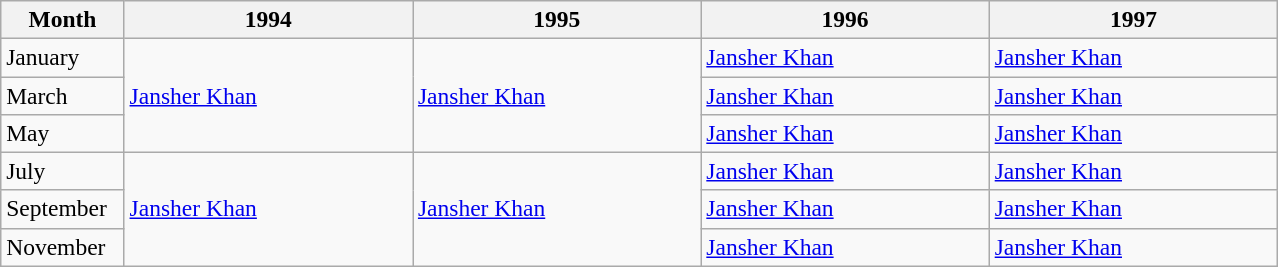<table class=wikitable style="font-size:98%;">
<tr>
<th style="width:75px;">Month</th>
<th style="width:185px;">1994</th>
<th style="width:185px;">1995</th>
<th style="width:185px;">1996</th>
<th style="width:185px;">1997</th>
</tr>
<tr>
<td>January</td>
<td style="text-align:left;" rowspan="3"> <a href='#'>Jansher Khan</a></td>
<td style="text-align:left;" rowspan="3"> <a href='#'>Jansher Khan</a></td>
<td> <a href='#'>Jansher Khan</a></td>
<td> <a href='#'>Jansher Khan</a></td>
</tr>
<tr>
<td>March</td>
<td> <a href='#'>Jansher Khan</a></td>
<td> <a href='#'>Jansher Khan</a></td>
</tr>
<tr>
<td>May</td>
<td> <a href='#'>Jansher Khan</a></td>
<td> <a href='#'>Jansher Khan</a></td>
</tr>
<tr>
<td>July</td>
<td style="text-align:left;" rowspan="3"> <a href='#'>Jansher Khan</a></td>
<td style="text-align:left;" rowspan="3"> <a href='#'>Jansher Khan</a></td>
<td> <a href='#'>Jansher Khan</a></td>
<td> <a href='#'>Jansher Khan</a></td>
</tr>
<tr>
<td>September</td>
<td> <a href='#'>Jansher Khan</a></td>
<td> <a href='#'>Jansher Khan</a></td>
</tr>
<tr>
<td>November</td>
<td> <a href='#'>Jansher Khan</a></td>
<td> <a href='#'>Jansher Khan</a></td>
</tr>
</table>
